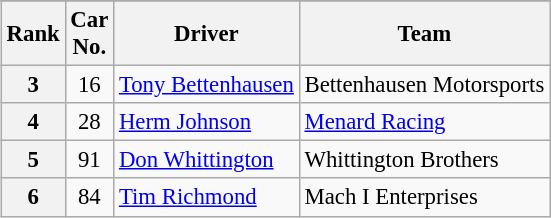<table>
<tr>
<td><br><table class="wikitable" style="font-size:95%;">
<tr>
</tr>
<tr>
<th>Rank</th>
<th>Car<br>No.</th>
<th>Driver</th>
<th>Team</th>
</tr>
<tr>
<th>3</th>
<td align="center">16</td>
<td><a href='#'>Tony Bettenhausen</a></td>
<td>Bettenhausen Motorsports</td>
</tr>
<tr>
<th>4</th>
<td align="center">28</td>
<td><a href='#'>Herm Johnson</a></td>
<td><a href='#'>Menard Racing</a></td>
</tr>
<tr>
<th>5</th>
<td align="center">91</td>
<td><a href='#'>Don Whittington</a></td>
<td>Whittington Brothers</td>
</tr>
<tr>
<th>6</th>
<td align="center">84</td>
<td><a href='#'>Tim Richmond</a></td>
<td>Mach I Enterprises</td>
</tr>
</table>
</td>
<td><br></td>
</tr>
</table>
